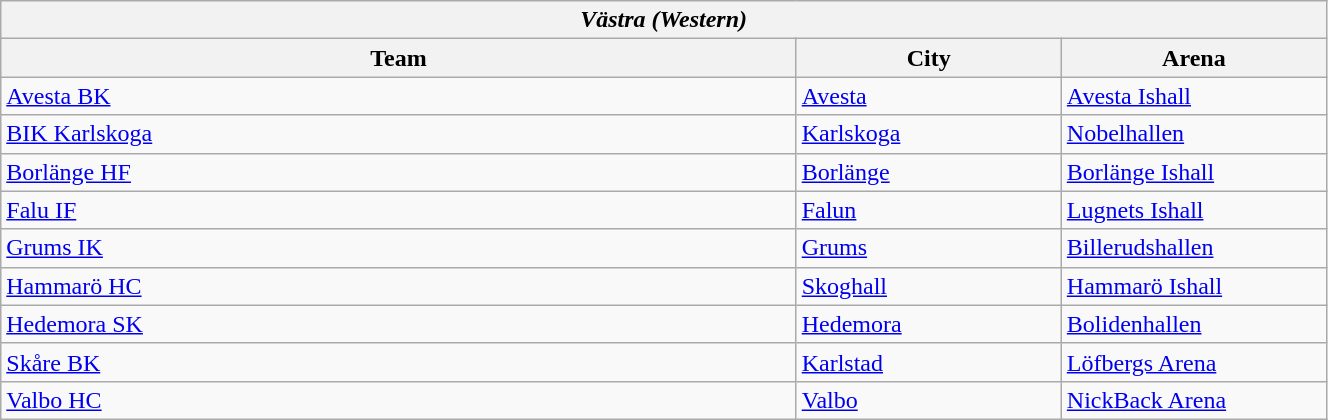<table class="wikitable" width="70%">
<tr>
<th colspan="3"><em>Västra (Western)</em></th>
</tr>
<tr>
<th width="60%">Team</th>
<th width="20%">City</th>
<th width="20%">Arena</th>
</tr>
<tr>
<td><a href='#'>Avesta BK</a></td>
<td><a href='#'>Avesta</a></td>
<td><a href='#'>Avesta Ishall</a></td>
</tr>
<tr>
<td><a href='#'>BIK Karlskoga</a></td>
<td><a href='#'>Karlskoga</a></td>
<td><a href='#'>Nobelhallen</a></td>
</tr>
<tr>
<td><a href='#'>Borlänge HF</a></td>
<td><a href='#'>Borlänge</a></td>
<td><a href='#'>Borlänge Ishall</a></td>
</tr>
<tr>
<td><a href='#'>Falu IF</a></td>
<td><a href='#'>Falun</a></td>
<td><a href='#'>Lugnets Ishall</a></td>
</tr>
<tr>
<td><a href='#'>Grums IK</a></td>
<td><a href='#'>Grums</a></td>
<td><a href='#'>Billerudshallen</a></td>
</tr>
<tr>
<td><a href='#'>Hammarö HC</a></td>
<td><a href='#'>Skoghall</a></td>
<td><a href='#'>Hammarö Ishall</a></td>
</tr>
<tr>
<td><a href='#'>Hedemora SK</a></td>
<td><a href='#'>Hedemora</a></td>
<td><a href='#'>Bolidenhallen</a></td>
</tr>
<tr>
<td><a href='#'>Skåre BK</a></td>
<td><a href='#'>Karlstad</a></td>
<td><a href='#'>Löfbergs Arena</a></td>
</tr>
<tr>
<td><a href='#'>Valbo HC</a></td>
<td><a href='#'>Valbo</a></td>
<td><a href='#'>NickBack Arena</a></td>
</tr>
</table>
